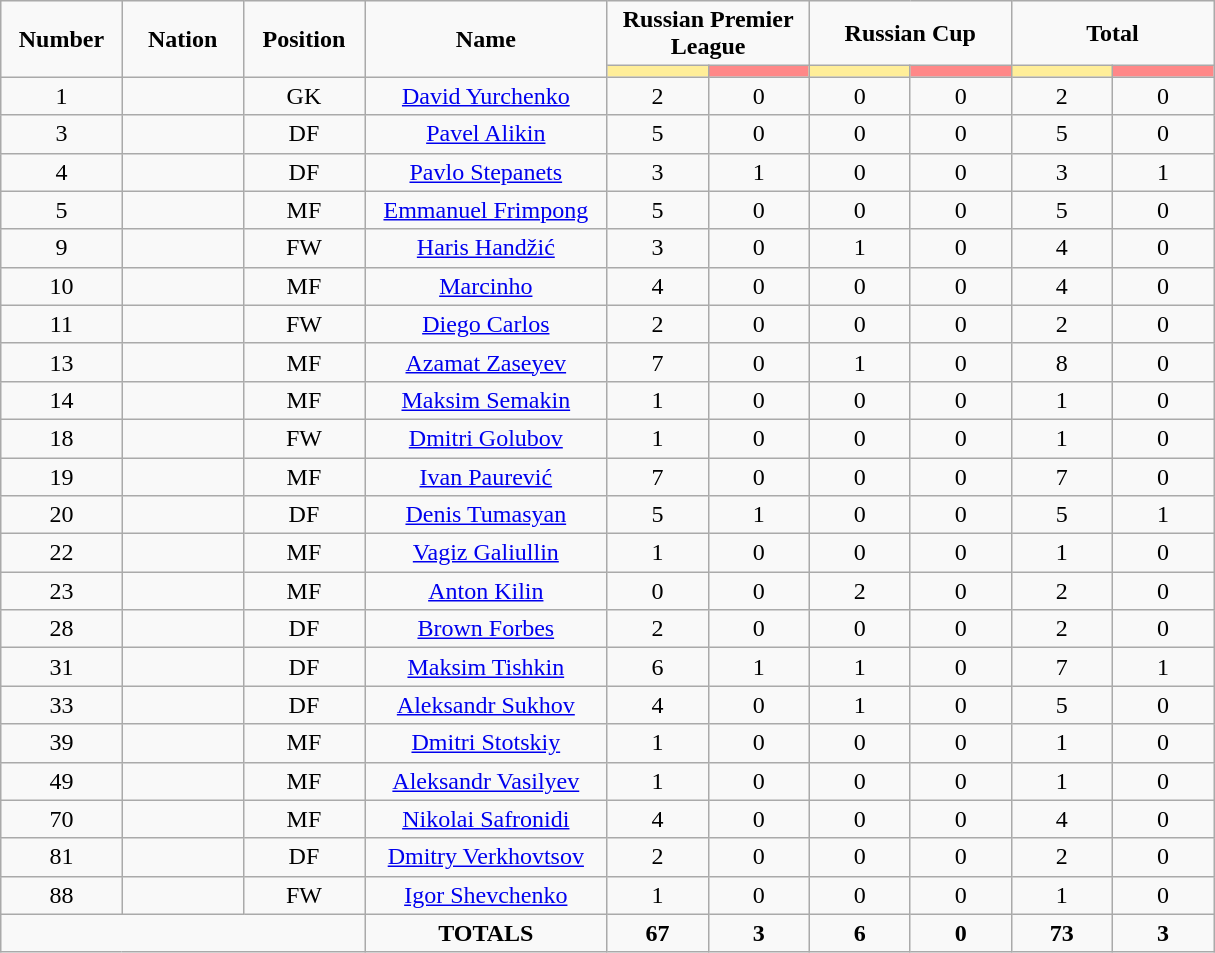<table class="wikitable" style="font-size: 100%; text-align: center;">
<tr>
<td rowspan="2" width="10%" align="center"><strong>Number</strong></td>
<td rowspan="2" width="10%" align="center"><strong>Nation</strong></td>
<td rowspan="2" width="10%" align="center"><strong>Position</strong></td>
<td rowspan="2" width="20%" align="center"><strong>Name</strong></td>
<td colspan="2" align="center"><strong>Russian Premier League</strong></td>
<td colspan="2" align="center"><strong>Russian Cup</strong></td>
<td colspan="2" align="center"><strong>Total</strong></td>
</tr>
<tr>
<th width=60 style="background: #FFEE99"></th>
<th width=60 style="background: #FF8888"></th>
<th width=60 style="background: #FFEE99"></th>
<th width=60 style="background: #FF8888"></th>
<th width=60 style="background: #FFEE99"></th>
<th width=60 style="background: #FF8888"></th>
</tr>
<tr>
<td>1</td>
<td></td>
<td>GK</td>
<td><a href='#'>David Yurchenko</a></td>
<td>2</td>
<td>0</td>
<td>0</td>
<td>0</td>
<td>2</td>
<td>0</td>
</tr>
<tr>
<td>3</td>
<td></td>
<td>DF</td>
<td><a href='#'>Pavel Alikin</a></td>
<td>5</td>
<td>0</td>
<td>0</td>
<td>0</td>
<td>5</td>
<td>0</td>
</tr>
<tr>
<td>4</td>
<td></td>
<td>DF</td>
<td><a href='#'>Pavlo Stepanets</a></td>
<td>3</td>
<td>1</td>
<td>0</td>
<td>0</td>
<td>3</td>
<td>1</td>
</tr>
<tr>
<td>5</td>
<td></td>
<td>MF</td>
<td><a href='#'>Emmanuel Frimpong</a></td>
<td>5</td>
<td>0</td>
<td>0</td>
<td>0</td>
<td>5</td>
<td>0</td>
</tr>
<tr>
<td>9</td>
<td></td>
<td>FW</td>
<td><a href='#'>Haris Handžić</a></td>
<td>3</td>
<td>0</td>
<td>1</td>
<td>0</td>
<td>4</td>
<td>0</td>
</tr>
<tr>
<td>10</td>
<td></td>
<td>MF</td>
<td><a href='#'>Marcinho</a></td>
<td>4</td>
<td>0</td>
<td>0</td>
<td>0</td>
<td>4</td>
<td>0</td>
</tr>
<tr>
<td>11</td>
<td></td>
<td>FW</td>
<td><a href='#'>Diego Carlos</a></td>
<td>2</td>
<td>0</td>
<td>0</td>
<td>0</td>
<td>2</td>
<td>0</td>
</tr>
<tr>
<td>13</td>
<td></td>
<td>MF</td>
<td><a href='#'>Azamat Zaseyev</a></td>
<td>7</td>
<td>0</td>
<td>1</td>
<td>0</td>
<td>8</td>
<td>0</td>
</tr>
<tr>
<td>14</td>
<td></td>
<td>MF</td>
<td><a href='#'>Maksim Semakin</a></td>
<td>1</td>
<td>0</td>
<td>0</td>
<td>0</td>
<td>1</td>
<td>0</td>
</tr>
<tr>
<td>18</td>
<td></td>
<td>FW</td>
<td><a href='#'>Dmitri Golubov</a></td>
<td>1</td>
<td>0</td>
<td>0</td>
<td>0</td>
<td>1</td>
<td>0</td>
</tr>
<tr>
<td>19</td>
<td></td>
<td>MF</td>
<td><a href='#'>Ivan Paurević</a></td>
<td>7</td>
<td>0</td>
<td>0</td>
<td>0</td>
<td>7</td>
<td>0</td>
</tr>
<tr>
<td>20</td>
<td></td>
<td>DF</td>
<td><a href='#'>Denis Tumasyan</a></td>
<td>5</td>
<td>1</td>
<td>0</td>
<td>0</td>
<td>5</td>
<td>1</td>
</tr>
<tr>
<td>22</td>
<td></td>
<td>MF</td>
<td><a href='#'>Vagiz Galiullin</a></td>
<td>1</td>
<td>0</td>
<td>0</td>
<td>0</td>
<td>1</td>
<td>0</td>
</tr>
<tr>
<td>23</td>
<td></td>
<td>MF</td>
<td><a href='#'>Anton Kilin</a></td>
<td>0</td>
<td>0</td>
<td>2</td>
<td>0</td>
<td>2</td>
<td>0</td>
</tr>
<tr>
<td>28</td>
<td></td>
<td>DF</td>
<td><a href='#'>Brown Forbes</a></td>
<td>2</td>
<td>0</td>
<td>0</td>
<td>0</td>
<td>2</td>
<td>0</td>
</tr>
<tr>
<td>31</td>
<td></td>
<td>DF</td>
<td><a href='#'>Maksim Tishkin</a></td>
<td>6</td>
<td>1</td>
<td>1</td>
<td>0</td>
<td>7</td>
<td>1</td>
</tr>
<tr>
<td>33</td>
<td></td>
<td>DF</td>
<td><a href='#'>Aleksandr Sukhov</a></td>
<td>4</td>
<td>0</td>
<td>1</td>
<td>0</td>
<td>5</td>
<td>0</td>
</tr>
<tr>
<td>39</td>
<td></td>
<td>MF</td>
<td><a href='#'>Dmitri Stotskiy</a></td>
<td>1</td>
<td>0</td>
<td>0</td>
<td>0</td>
<td>1</td>
<td>0</td>
</tr>
<tr>
<td>49</td>
<td></td>
<td>MF</td>
<td><a href='#'>Aleksandr Vasilyev</a></td>
<td>1</td>
<td>0</td>
<td>0</td>
<td>0</td>
<td>1</td>
<td>0</td>
</tr>
<tr>
<td>70</td>
<td></td>
<td>MF</td>
<td><a href='#'>Nikolai Safronidi</a></td>
<td>4</td>
<td>0</td>
<td>0</td>
<td>0</td>
<td>4</td>
<td>0</td>
</tr>
<tr>
<td>81</td>
<td></td>
<td>DF</td>
<td><a href='#'>Dmitry Verkhovtsov</a></td>
<td>2</td>
<td>0</td>
<td>0</td>
<td>0</td>
<td>2</td>
<td>0</td>
</tr>
<tr>
<td>88</td>
<td></td>
<td>FW</td>
<td><a href='#'>Igor Shevchenko</a></td>
<td>1</td>
<td>0</td>
<td>0</td>
<td>0</td>
<td>1</td>
<td>0</td>
</tr>
<tr>
<td colspan="3"></td>
<td><strong>TOTALS</strong></td>
<td><strong>67</strong></td>
<td><strong>3</strong></td>
<td><strong>6</strong></td>
<td><strong>0</strong></td>
<td><strong>73</strong></td>
<td><strong>3</strong></td>
</tr>
</table>
